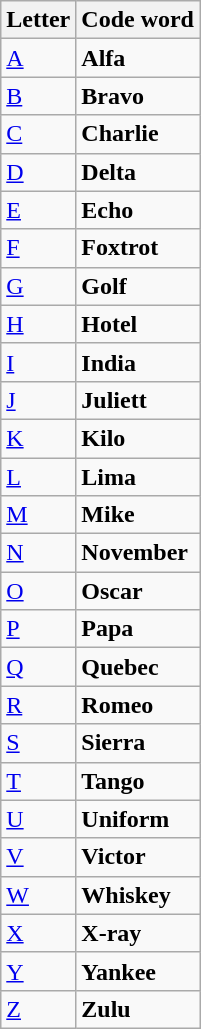<table class="wikitable">
<tr>
<th>Letter</th>
<th>Code word</th>
</tr>
<tr>
<td><a href='#'>A</a></td>
<td><strong>Alfa</strong></td>
</tr>
<tr>
<td><a href='#'>B</a></td>
<td><strong>Bravo</strong></td>
</tr>
<tr>
<td><a href='#'>C</a></td>
<td><strong>Charlie</strong></td>
</tr>
<tr>
<td><a href='#'>D</a></td>
<td><strong>Delta</strong></td>
</tr>
<tr>
<td><a href='#'>E</a></td>
<td><strong>Echo</strong></td>
</tr>
<tr>
<td><a href='#'>F</a></td>
<td><strong>Foxtrot</strong></td>
</tr>
<tr>
<td><a href='#'>G</a></td>
<td><strong>Golf</strong></td>
</tr>
<tr>
<td><a href='#'>H</a></td>
<td><strong>Hotel</strong></td>
</tr>
<tr>
<td><a href='#'>I</a></td>
<td><strong>India</strong></td>
</tr>
<tr>
<td><a href='#'>J</a></td>
<td><strong>Juliett</strong></td>
</tr>
<tr>
<td><a href='#'>K</a></td>
<td><strong>Kilo</strong></td>
</tr>
<tr>
<td><a href='#'>L</a></td>
<td><strong>Lima</strong></td>
</tr>
<tr>
<td><a href='#'>M</a></td>
<td><strong>Mike</strong></td>
</tr>
<tr>
<td><a href='#'>N</a></td>
<td><strong>November</strong></td>
</tr>
<tr>
<td><a href='#'>O</a></td>
<td><strong>Oscar</strong></td>
</tr>
<tr>
<td><a href='#'>P</a></td>
<td><strong>Papa</strong></td>
</tr>
<tr>
<td><a href='#'>Q</a></td>
<td><strong>Quebec</strong></td>
</tr>
<tr>
<td><a href='#'>R</a></td>
<td><strong>Romeo</strong></td>
</tr>
<tr>
<td><a href='#'>S</a></td>
<td><strong>Sierra</strong></td>
</tr>
<tr>
<td><a href='#'>T</a></td>
<td><strong>Tango</strong></td>
</tr>
<tr>
<td><a href='#'>U</a></td>
<td><strong>Uniform</strong></td>
</tr>
<tr>
<td><a href='#'>V</a></td>
<td><strong>Victor</strong></td>
</tr>
<tr>
<td><a href='#'>W</a></td>
<td><strong>Whiskey</strong></td>
</tr>
<tr>
<td><a href='#'>X</a></td>
<td><strong>X-ray</strong></td>
</tr>
<tr>
<td><a href='#'>Y</a></td>
<td><strong>Yankee</strong></td>
</tr>
<tr>
<td><a href='#'>Z</a></td>
<td><strong>Zulu</strong></td>
</tr>
</table>
